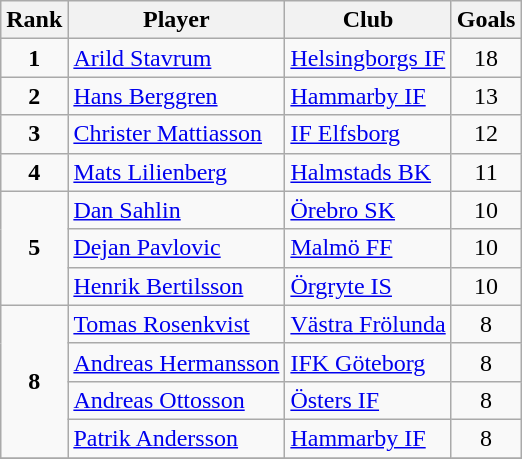<table class="wikitable" style="text-align:center">
<tr>
<th>Rank</th>
<th>Player</th>
<th>Club</th>
<th>Goals</th>
</tr>
<tr>
<td rowspan="1"><strong>1</strong></td>
<td align="left"> <a href='#'>Arild Stavrum</a></td>
<td align="left"><a href='#'>Helsingborgs IF</a></td>
<td>18</td>
</tr>
<tr>
<td rowspan="1"><strong>2</strong></td>
<td align="left"> <a href='#'>Hans Berggren</a></td>
<td align="left"><a href='#'>Hammarby IF</a></td>
<td>13</td>
</tr>
<tr>
<td rowspan="1"><strong>3</strong></td>
<td align="left"> <a href='#'>Christer Mattiasson</a></td>
<td align="left"><a href='#'>IF Elfsborg</a></td>
<td>12</td>
</tr>
<tr>
<td rowspan="1"><strong>4</strong></td>
<td align="left"> <a href='#'>Mats Lilienberg</a></td>
<td align="left"><a href='#'>Halmstads BK</a></td>
<td>11</td>
</tr>
<tr>
<td rowspan="3"><strong>5</strong></td>
<td align="left"> <a href='#'>Dan Sahlin</a></td>
<td align="left"><a href='#'>Örebro SK</a></td>
<td>10</td>
</tr>
<tr>
<td align="left"> <a href='#'>Dejan Pavlovic</a></td>
<td align="left"><a href='#'>Malmö FF</a></td>
<td>10</td>
</tr>
<tr>
<td align="left"> <a href='#'>Henrik Bertilsson</a></td>
<td align="left"><a href='#'>Örgryte IS</a></td>
<td>10</td>
</tr>
<tr>
<td rowspan="4"><strong>8</strong></td>
<td align="left"> <a href='#'>Tomas Rosenkvist</a></td>
<td align="left"><a href='#'>Västra Frölunda</a></td>
<td>8</td>
</tr>
<tr>
<td align="left"> <a href='#'>Andreas Hermansson</a></td>
<td align="left"><a href='#'>IFK Göteborg</a></td>
<td>8</td>
</tr>
<tr>
<td align="left"> <a href='#'>Andreas Ottosson</a></td>
<td align="left"><a href='#'>Östers IF</a></td>
<td>8</td>
</tr>
<tr>
<td align="left"> <a href='#'>Patrik Andersson</a></td>
<td align="left"><a href='#'>Hammarby IF</a></td>
<td>8</td>
</tr>
<tr>
</tr>
</table>
